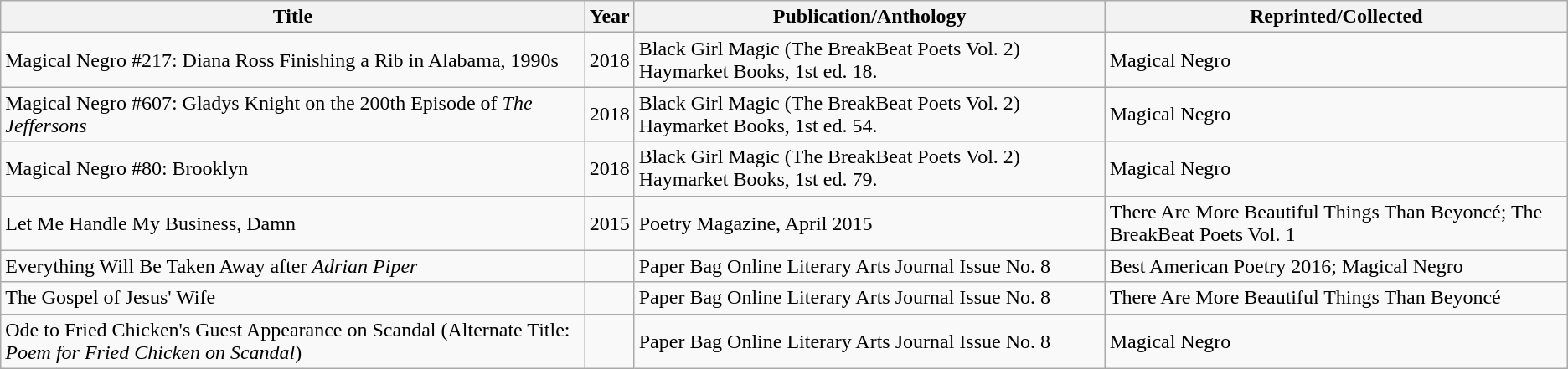<table class="wikitable sortable mw-collapsible mw-collapsed">
<tr>
<th>Title</th>
<th>Year</th>
<th>Publication/Anthology</th>
<th>Reprinted/Collected</th>
</tr>
<tr>
<td>Magical Negro #217: Diana Ross Finishing a Rib in Alabama, 1990s</td>
<td>2018</td>
<td>Black Girl Magic (The BreakBeat Poets Vol. 2) Haymarket Books, 1st ed. 18.</td>
<td>Magical Negro</td>
</tr>
<tr>
<td>Magical Negro #607: Gladys Knight on the 200th Episode of <em>The Jeffersons</em></td>
<td>2018</td>
<td>Black Girl Magic (The BreakBeat Poets Vol. 2) Haymarket Books, 1st ed. 54.</td>
<td>Magical Negro</td>
</tr>
<tr>
<td>Magical Negro #80: Brooklyn</td>
<td>2018</td>
<td>Black Girl Magic (The BreakBeat Poets Vol. 2) Haymarket Books, 1st ed. 79.</td>
<td>Magical Negro</td>
</tr>
<tr>
<td>Let Me Handle My Business, Damn</td>
<td>2015</td>
<td>Poetry Magazine, April 2015</td>
<td>There Are More Beautiful Things Than Beyoncé; The BreakBeat Poets Vol. 1</td>
</tr>
<tr>
<td>Everything Will Be Taken Away after <em>Adrian Piper</em></td>
<td></td>
<td>Paper Bag Online Literary Arts Journal Issue No. 8</td>
<td>Best American Poetry 2016; Magical Negro</td>
</tr>
<tr>
<td>The Gospel of Jesus' Wife</td>
<td></td>
<td>Paper Bag Online Literary Arts Journal Issue No. 8</td>
<td>There Are More Beautiful Things Than Beyoncé</td>
</tr>
<tr>
<td>Ode to Fried Chicken's Guest Appearance on Scandal (Alternate Title: <em>Poem for Fried Chicken on Scandal</em>)</td>
<td></td>
<td>Paper Bag Online Literary Arts Journal Issue No. 8</td>
<td>Magical Negro</td>
</tr>
</table>
